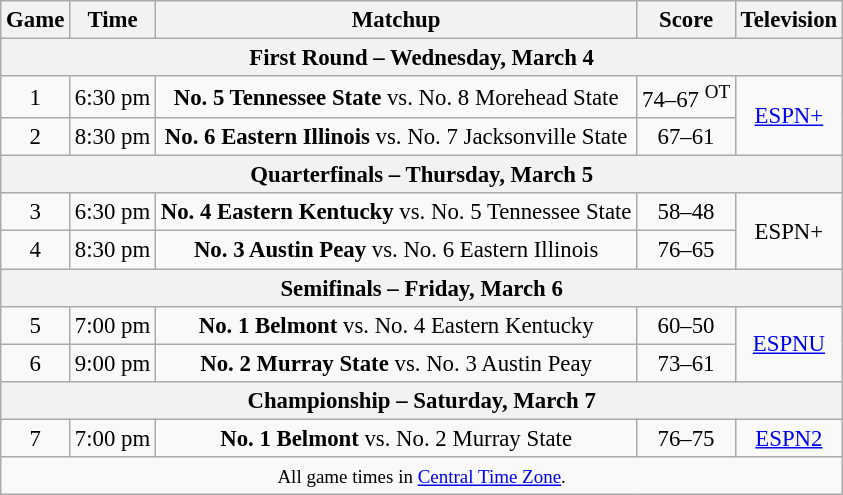<table class="wikitable" style="font-size: 95%;text-align:center">
<tr>
<th>Game</th>
<th>Time</th>
<th>Matchup</th>
<th>Score</th>
<th>Television</th>
</tr>
<tr>
<th colspan=5>First Round – Wednesday, March 4</th>
</tr>
<tr>
<td>1</td>
<td>6:30 pm</td>
<td><strong>No. 5 Tennessee State</strong> vs. No. 8 Morehead State</td>
<td>74–67 <sup>OT</sup></td>
<td rowspan=2><a href='#'>ESPN+</a></td>
</tr>
<tr>
<td>2</td>
<td>8:30 pm</td>
<td><strong>No. 6 Eastern Illinois</strong> vs. No. 7 Jacksonville State</td>
<td>67–61</td>
</tr>
<tr>
<th colspan=5>Quarterfinals – Thursday, March 5</th>
</tr>
<tr>
<td>3</td>
<td>6:30 pm</td>
<td><strong>No. 4 Eastern Kentucky</strong> vs. No. 5 Tennessee State</td>
<td>58–48</td>
<td rowspan=2>ESPN+</td>
</tr>
<tr>
<td>4</td>
<td>8:30 pm</td>
<td><strong>No. 3 Austin Peay</strong> vs. No. 6 Eastern Illinois</td>
<td>76–65</td>
</tr>
<tr>
<th colspan=5>Semifinals – Friday, March 6</th>
</tr>
<tr>
<td>5</td>
<td>7:00 pm</td>
<td><strong>No. 1 Belmont</strong> vs. No. 4 Eastern Kentucky</td>
<td>60–50</td>
<td rowspan=2><a href='#'>ESPNU</a></td>
</tr>
<tr>
<td>6</td>
<td>9:00 pm</td>
<td><strong>No. 2 Murray State</strong> vs. No. 3 Austin Peay</td>
<td>73–61</td>
</tr>
<tr>
<th colspan=5>Championship – Saturday, March 7</th>
</tr>
<tr>
<td>7</td>
<td>7:00 pm</td>
<td><strong>No. 1 Belmont</strong> vs. No. 2 Murray State</td>
<td>76–75</td>
<td><a href='#'>ESPN2</a></td>
</tr>
<tr>
<td colspan=5><small>All game times in <a href='#'>Central Time Zone</a>.</small></td>
</tr>
</table>
